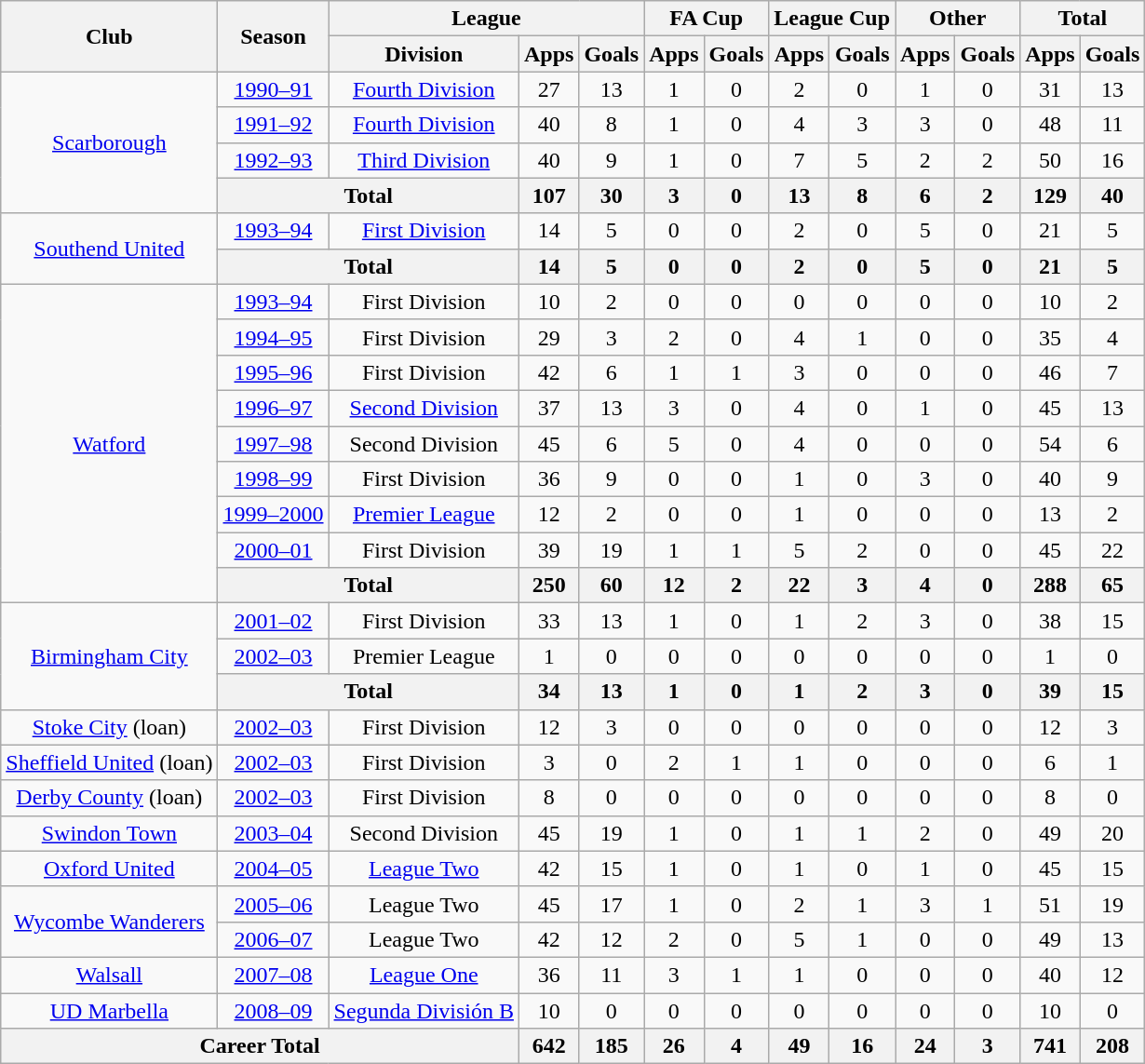<table class="wikitable" style="text-align: center;">
<tr>
<th rowspan="2">Club</th>
<th rowspan="2">Season</th>
<th colspan="3">League</th>
<th colspan="2">FA Cup</th>
<th colspan="2">League Cup</th>
<th colspan="2">Other</th>
<th colspan="2">Total</th>
</tr>
<tr>
<th>Division</th>
<th>Apps</th>
<th>Goals</th>
<th>Apps</th>
<th>Goals</th>
<th>Apps</th>
<th>Goals</th>
<th>Apps</th>
<th>Goals</th>
<th>Apps</th>
<th>Goals</th>
</tr>
<tr>
<td rowspan="4"><a href='#'>Scarborough</a></td>
<td><a href='#'>1990–91</a></td>
<td><a href='#'>Fourth Division</a></td>
<td>27</td>
<td>13</td>
<td>1</td>
<td>0</td>
<td>2</td>
<td>0</td>
<td>1</td>
<td>0</td>
<td>31</td>
<td>13</td>
</tr>
<tr>
<td><a href='#'>1991–92</a></td>
<td><a href='#'>Fourth Division</a></td>
<td>40</td>
<td>8</td>
<td>1</td>
<td>0</td>
<td>4</td>
<td>3</td>
<td>3</td>
<td>0</td>
<td>48</td>
<td>11</td>
</tr>
<tr>
<td><a href='#'>1992–93</a></td>
<td><a href='#'>Third Division</a></td>
<td>40</td>
<td>9</td>
<td>1</td>
<td>0</td>
<td>7</td>
<td>5</td>
<td>2</td>
<td>2</td>
<td>50</td>
<td>16</td>
</tr>
<tr>
<th colspan="2">Total</th>
<th>107</th>
<th>30</th>
<th>3</th>
<th>0</th>
<th>13</th>
<th>8</th>
<th>6</th>
<th>2</th>
<th>129</th>
<th>40</th>
</tr>
<tr>
<td rowspan="2"><a href='#'>Southend United</a></td>
<td><a href='#'>1993–94</a></td>
<td><a href='#'>First Division</a></td>
<td>14</td>
<td>5</td>
<td>0</td>
<td>0</td>
<td>2</td>
<td>0</td>
<td>5</td>
<td>0</td>
<td>21</td>
<td>5</td>
</tr>
<tr>
<th colspan="2">Total</th>
<th>14</th>
<th>5</th>
<th>0</th>
<th>0</th>
<th>2</th>
<th>0</th>
<th>5</th>
<th>0</th>
<th>21</th>
<th>5</th>
</tr>
<tr>
<td rowspan="9"><a href='#'>Watford</a></td>
<td><a href='#'>1993–94</a></td>
<td>First Division</td>
<td>10</td>
<td>2</td>
<td>0</td>
<td>0</td>
<td>0</td>
<td>0</td>
<td>0</td>
<td>0</td>
<td>10</td>
<td>2</td>
</tr>
<tr>
<td><a href='#'>1994–95</a></td>
<td>First Division</td>
<td>29</td>
<td>3</td>
<td>2</td>
<td>0</td>
<td>4</td>
<td>1</td>
<td>0</td>
<td>0</td>
<td>35</td>
<td>4</td>
</tr>
<tr>
<td><a href='#'>1995–96</a></td>
<td>First Division</td>
<td>42</td>
<td>6</td>
<td>1</td>
<td>1</td>
<td>3</td>
<td>0</td>
<td>0</td>
<td>0</td>
<td>46</td>
<td>7</td>
</tr>
<tr>
<td><a href='#'>1996–97</a></td>
<td><a href='#'>Second Division</a></td>
<td>37</td>
<td>13</td>
<td>3</td>
<td>0</td>
<td>4</td>
<td>0</td>
<td>1</td>
<td>0</td>
<td>45</td>
<td>13</td>
</tr>
<tr>
<td><a href='#'>1997–98</a></td>
<td>Second Division</td>
<td>45</td>
<td>6</td>
<td>5</td>
<td>0</td>
<td>4</td>
<td>0</td>
<td>0</td>
<td>0</td>
<td>54</td>
<td>6</td>
</tr>
<tr>
<td><a href='#'>1998–99</a></td>
<td>First Division</td>
<td>36</td>
<td>9</td>
<td>0</td>
<td>0</td>
<td>1</td>
<td>0</td>
<td>3</td>
<td>0</td>
<td>40</td>
<td>9</td>
</tr>
<tr>
<td><a href='#'>1999–2000</a></td>
<td><a href='#'>Premier League</a></td>
<td>12</td>
<td>2</td>
<td>0</td>
<td>0</td>
<td>1</td>
<td>0</td>
<td>0</td>
<td>0</td>
<td>13</td>
<td>2</td>
</tr>
<tr>
<td><a href='#'>2000–01</a></td>
<td>First Division</td>
<td>39</td>
<td>19</td>
<td>1</td>
<td>1</td>
<td>5</td>
<td>2</td>
<td>0</td>
<td>0</td>
<td>45</td>
<td>22</td>
</tr>
<tr>
<th colspan="2">Total</th>
<th>250</th>
<th>60</th>
<th>12</th>
<th>2</th>
<th>22</th>
<th>3</th>
<th>4</th>
<th>0</th>
<th>288</th>
<th>65</th>
</tr>
<tr>
<td rowspan="3"><a href='#'>Birmingham City</a></td>
<td><a href='#'>2001–02</a></td>
<td>First Division</td>
<td>33</td>
<td>13</td>
<td>1</td>
<td>0</td>
<td>1</td>
<td>2</td>
<td>3</td>
<td>0</td>
<td>38</td>
<td>15</td>
</tr>
<tr>
<td><a href='#'>2002–03</a></td>
<td>Premier League</td>
<td>1</td>
<td>0</td>
<td>0</td>
<td>0</td>
<td>0</td>
<td>0</td>
<td>0</td>
<td>0</td>
<td>1</td>
<td>0</td>
</tr>
<tr>
<th colspan="2">Total</th>
<th>34</th>
<th>13</th>
<th>1</th>
<th>0</th>
<th>1</th>
<th>2</th>
<th>3</th>
<th>0</th>
<th>39</th>
<th>15</th>
</tr>
<tr>
<td><a href='#'>Stoke City</a> (loan)</td>
<td><a href='#'>2002–03</a></td>
<td>First Division</td>
<td>12</td>
<td>3</td>
<td>0</td>
<td>0</td>
<td>0</td>
<td>0</td>
<td>0</td>
<td>0</td>
<td>12</td>
<td>3</td>
</tr>
<tr>
<td><a href='#'>Sheffield United</a> (loan)</td>
<td><a href='#'>2002–03</a></td>
<td>First Division</td>
<td>3</td>
<td>0</td>
<td>2</td>
<td>1</td>
<td>1</td>
<td>0</td>
<td>0</td>
<td>0</td>
<td>6</td>
<td>1</td>
</tr>
<tr>
<td><a href='#'>Derby County</a> (loan)</td>
<td><a href='#'>2002–03</a></td>
<td>First Division</td>
<td>8</td>
<td>0</td>
<td>0</td>
<td>0</td>
<td>0</td>
<td>0</td>
<td>0</td>
<td>0</td>
<td>8</td>
<td>0</td>
</tr>
<tr>
<td><a href='#'>Swindon Town</a></td>
<td><a href='#'>2003–04</a></td>
<td>Second Division</td>
<td>45</td>
<td>19</td>
<td>1</td>
<td>0</td>
<td>1</td>
<td>1</td>
<td>2</td>
<td>0</td>
<td>49</td>
<td>20</td>
</tr>
<tr>
<td><a href='#'>Oxford United</a></td>
<td><a href='#'>2004–05</a></td>
<td><a href='#'>League Two</a></td>
<td>42</td>
<td>15</td>
<td>1</td>
<td>0</td>
<td>1</td>
<td>0</td>
<td>1</td>
<td>0</td>
<td>45</td>
<td>15</td>
</tr>
<tr>
<td rowspan="2"><a href='#'>Wycombe Wanderers</a></td>
<td><a href='#'>2005–06</a></td>
<td>League Two</td>
<td>45</td>
<td>17</td>
<td>1</td>
<td>0</td>
<td>2</td>
<td>1</td>
<td>3</td>
<td>1</td>
<td>51</td>
<td>19</td>
</tr>
<tr>
<td><a href='#'>2006–07</a></td>
<td>League Two</td>
<td>42</td>
<td>12</td>
<td>2</td>
<td>0</td>
<td>5</td>
<td>1</td>
<td>0</td>
<td>0</td>
<td>49</td>
<td>13</td>
</tr>
<tr>
<td><a href='#'>Walsall</a></td>
<td><a href='#'>2007–08</a></td>
<td><a href='#'>League One</a></td>
<td>36</td>
<td>11</td>
<td>3</td>
<td>1</td>
<td>1</td>
<td>0</td>
<td>0</td>
<td>0</td>
<td>40</td>
<td>12</td>
</tr>
<tr>
<td><a href='#'>UD Marbella</a></td>
<td><a href='#'>2008–09</a></td>
<td><a href='#'>Segunda División B</a></td>
<td>10</td>
<td>0</td>
<td>0</td>
<td>0</td>
<td>0</td>
<td>0</td>
<td>0</td>
<td>0</td>
<td>10</td>
<td>0</td>
</tr>
<tr>
<th colspan="3">Career Total</th>
<th>642</th>
<th>185</th>
<th>26</th>
<th>4</th>
<th>49</th>
<th>16</th>
<th>24</th>
<th>3</th>
<th>741</th>
<th>208</th>
</tr>
</table>
